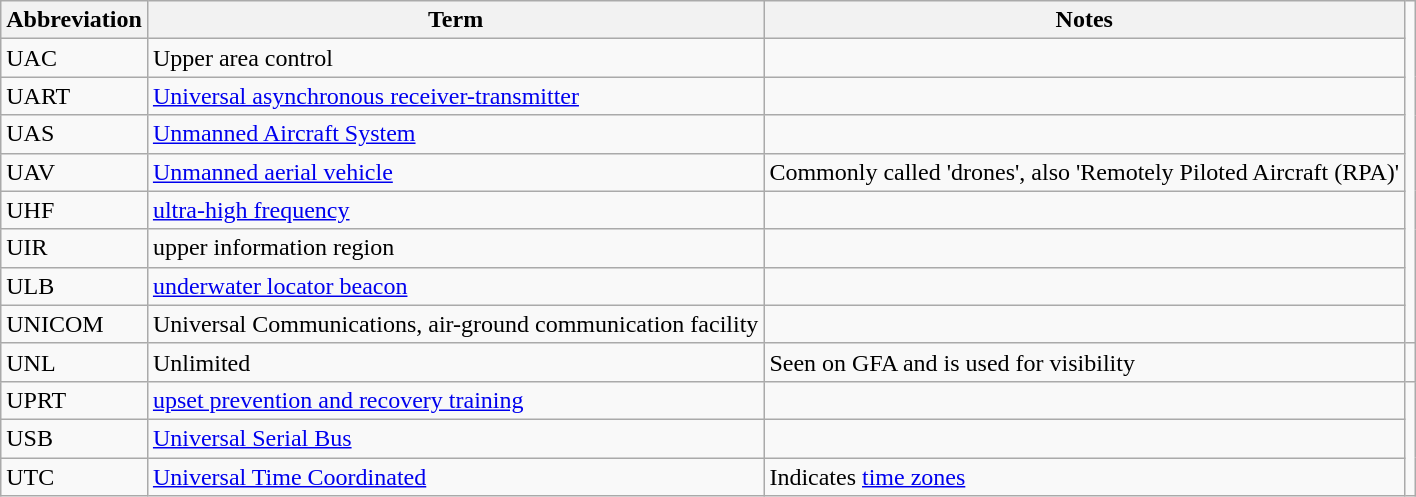<table class="wikitable">
<tr>
<th>Abbreviation</th>
<th>Term</th>
<th>Notes</th>
</tr>
<tr>
<td>UAC</td>
<td>Upper area control</td>
<td></td>
</tr>
<tr>
<td>UART</td>
<td><a href='#'>Universal asynchronous receiver-transmitter</a></td>
<td></td>
</tr>
<tr>
<td>UAS</td>
<td><a href='#'>Unmanned Aircraft System</a></td>
<td></td>
</tr>
<tr>
<td>UAV</td>
<td><a href='#'>Unmanned aerial vehicle</a></td>
<td>Commonly called 'drones', also 'Remotely Piloted Aircraft (RPA)'</td>
</tr>
<tr>
<td>UHF</td>
<td><a href='#'>ultra-high frequency</a></td>
<td></td>
</tr>
<tr>
<td>UIR</td>
<td>upper information region</td>
<td></td>
</tr>
<tr>
<td>ULB</td>
<td><a href='#'>underwater locator beacon</a></td>
<td></td>
</tr>
<tr>
<td>UNICOM</td>
<td>Universal Communications, air-ground communication facility</td>
<td></td>
</tr>
<tr>
<td>UNL</td>
<td>Unlimited</td>
<td>Seen on GFA and is used for visibility</td>
<td></td>
</tr>
<tr>
<td>UPRT</td>
<td><a href='#'>upset prevention and recovery training</a></td>
<td></td>
</tr>
<tr>
<td>USB</td>
<td><a href='#'>Universal Serial Bus</a></td>
<td></td>
</tr>
<tr>
<td>UTC</td>
<td><a href='#'>Universal Time Coordinated</a></td>
<td>Indicates <a href='#'>time zones</a></td>
</tr>
</table>
